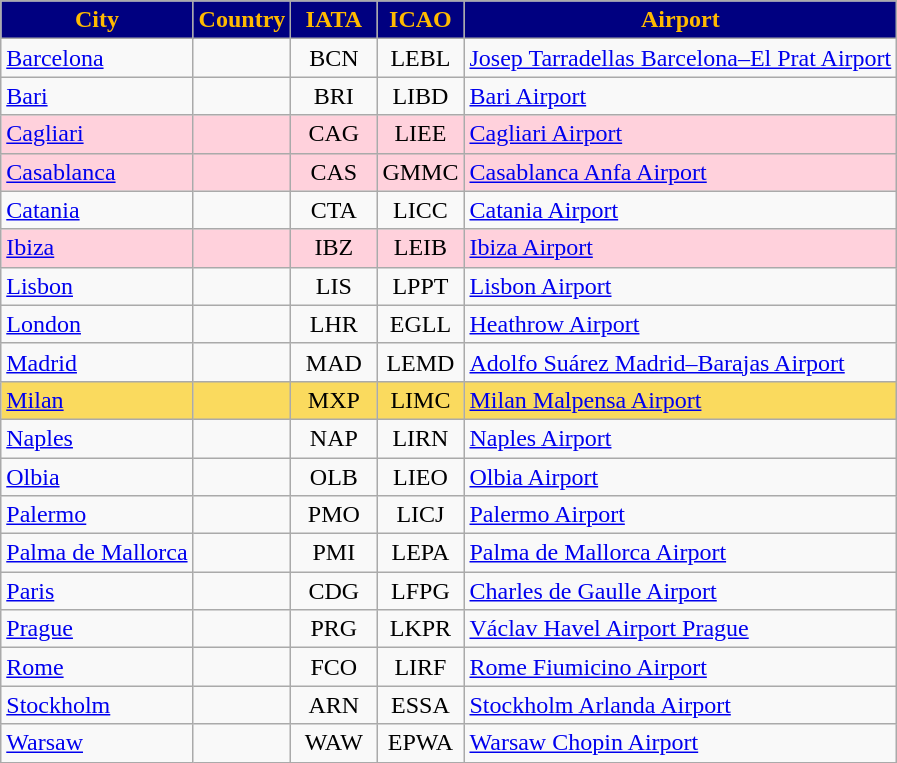<table class="sortable wikitable toccolours">
<tr>
<th style="background-color:#000080;color:#FFBA00">City</th>
<th style="background-color:#000080;color: #FFBA00">Country</th>
<th style="background-color:#000080; color:#FFBA00; width:50px;">IATA</th>
<th style="background-color:#000080; color:#FFBA00; width:50px;">ICAO</th>
<th style="background-color:#000080;color: #FFBA00">Airport</th>
</tr>
<tr>
<td><a href='#'>Barcelona</a></td>
<td></td>
<td align=center>BCN</td>
<td align=center>LEBL</td>
<td><a href='#'>Josep Tarradellas Barcelona–El Prat Airport</a></td>
</tr>
<tr>
<td><a href='#'>Bari</a></td>
<td></td>
<td align=center>BRI</td>
<td align=center>LIBD</td>
<td><a href='#'>Bari Airport</a></td>
</tr>
<tr style="background-color: #FFD1DC">
<td><a href='#'>Cagliari</a></td>
<td></td>
<td align=center>CAG</td>
<td align=center>LIEE</td>
<td><a href='#'>Cagliari Airport</a></td>
</tr>
<tr style="background-color: #FFD1DC">
<td><a href='#'>Casablanca</a></td>
<td></td>
<td align=center>CAS</td>
<td align=center>GMMC</td>
<td><a href='#'>Casablanca Anfa Airport</a></td>
</tr>
<tr>
<td><a href='#'>Catania</a></td>
<td></td>
<td align=center>CTA</td>
<td align=center>LICC</td>
<td><a href='#'>Catania Airport</a></td>
</tr>
<tr style="background-color: #FFD1DC">
<td><a href='#'>Ibiza</a></td>
<td></td>
<td align=center>IBZ</td>
<td align=center>LEIB</td>
<td><a href='#'>Ibiza Airport</a></td>
</tr>
<tr>
<td><a href='#'>Lisbon</a></td>
<td></td>
<td align=center>LIS</td>
<td align=center>LPPT</td>
<td><a href='#'>Lisbon Airport</a></td>
</tr>
<tr>
<td><a href='#'>London</a></td>
<td></td>
<td align=center>LHR</td>
<td align=center>EGLL</td>
<td><a href='#'>Heathrow Airport</a></td>
</tr>
<tr>
<td><a href='#'>Madrid</a></td>
<td></td>
<td align=center>MAD</td>
<td align=center>LEMD</td>
<td><a href='#'>Adolfo Suárez Madrid–Barajas Airport</a></td>
</tr>
<tr style="background:#FADA5E">
<td><a href='#'>Milan</a></td>
<td></td>
<td align=center>MXP</td>
<td align=center>LIMC</td>
<td><a href='#'>Milan Malpensa Airport</a></td>
</tr>
<tr>
<td><a href='#'>Naples</a></td>
<td></td>
<td align=center>NAP</td>
<td align=center>LIRN</td>
<td><a href='#'>Naples Airport</a></td>
</tr>
<tr>
<td><a href='#'>Olbia</a></td>
<td></td>
<td align=center>OLB</td>
<td align=center>LIEO</td>
<td><a href='#'>Olbia Airport</a></td>
</tr>
<tr>
<td><a href='#'>Palermo</a></td>
<td></td>
<td align=center>PMO</td>
<td align=center>LICJ</td>
<td><a href='#'>Palermo Airport</a></td>
</tr>
<tr>
<td><a href='#'>Palma de Mallorca</a></td>
<td></td>
<td align=center>PMI</td>
<td align=center>LEPA</td>
<td><a href='#'>Palma de Mallorca Airport</a></td>
</tr>
<tr>
<td><a href='#'>Paris</a></td>
<td></td>
<td align=center>CDG</td>
<td align=center>LFPG</td>
<td><a href='#'>Charles de Gaulle Airport</a></td>
</tr>
<tr>
<td><a href='#'>Prague</a></td>
<td></td>
<td align=center>PRG</td>
<td align=center>LKPR</td>
<td><a href='#'>Václav Havel Airport Prague</a></td>
</tr>
<tr>
<td><a href='#'>Rome</a></td>
<td></td>
<td align=center>FCO</td>
<td align=center>LIRF</td>
<td><a href='#'>Rome Fiumicino Airport</a></td>
</tr>
<tr>
<td><a href='#'>Stockholm</a></td>
<td></td>
<td align=center>ARN</td>
<td align=center>ESSA</td>
<td><a href='#'>Stockholm Arlanda Airport</a></td>
</tr>
<tr>
<td><a href='#'>Warsaw</a></td>
<td></td>
<td align=center>WAW</td>
<td align=center>EPWA</td>
<td><a href='#'>Warsaw Chopin Airport</a></td>
</tr>
</table>
